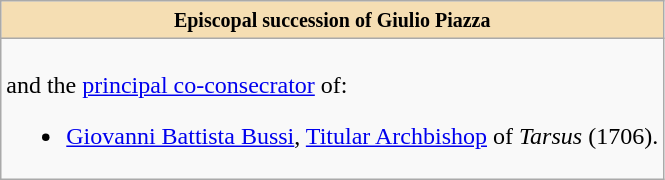<table role="presentation" class="wikitable mw-collapsible mw-collapsed"|>
<tr>
<th style="background:#F5DEB3"><small>Episcopal succession of Giulio Piazza</small></th>
</tr>
<tr>
<td><br>
and the <a href='#'>principal co-consecrator</a> of:<CathHierGiuPia/><ul><li><a href='#'>Giovanni Battista Bussi</a>, <a href='#'>Titular Archbishop</a> of <em>Tarsus</em> (1706).</li></ul></td>
</tr>
</table>
